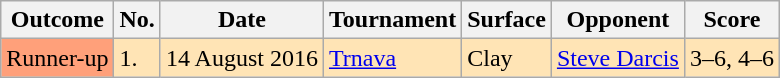<table class=wikitable>
<tr>
<th>Outcome</th>
<th>No.</th>
<th>Date</th>
<th>Tournament</th>
<th>Surface</th>
<th>Opponent</th>
<th>Score</th>
</tr>
<tr bgcolor=moccasin>
<td style="background:#FFA07A">Runner-up</td>
<td>1.</td>
<td>14 August 2016</td>
<td><a href='#'>Trnava</a></td>
<td>Clay</td>
<td> <a href='#'>Steve Darcis</a></td>
<td>3–6, 4–6</td>
</tr>
</table>
